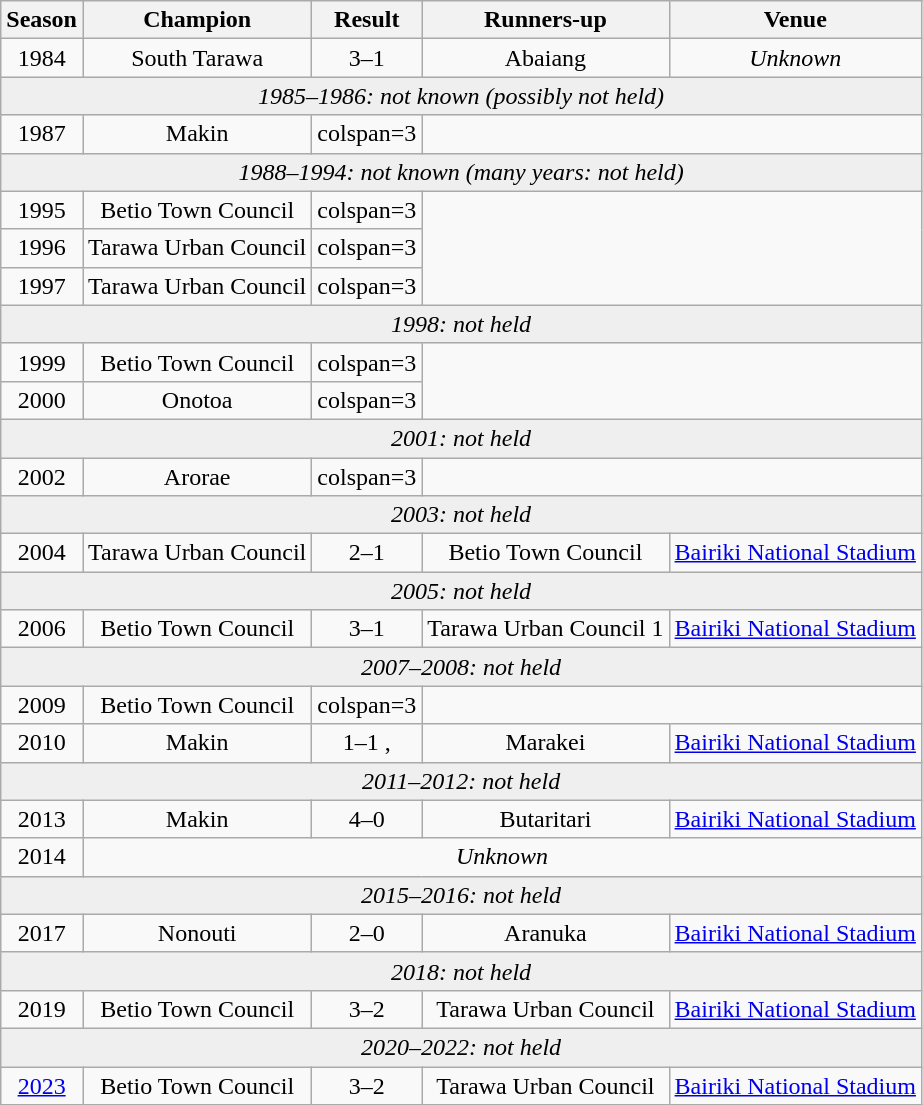<table class="wikitable sortable" style="text-align:center;">
<tr>
<th>Season</th>
<th>Champion</th>
<th>Result</th>
<th>Runners-up</th>
<th>Venue</th>
</tr>
<tr>
<td>1984</td>
<td>South Tarawa</td>
<td>3–1</td>
<td>Abaiang</td>
<td><em>Unknown</em></td>
</tr>
<tr>
<td colspan=5 style=background:#efefef><em>1985–1986: not known (possibly not held)</em></td>
</tr>
<tr>
<td>1987</td>
<td>Makin</td>
<td>colspan=3 </td>
</tr>
<tr>
<td colspan=5 style=background:#efefef><em>1988–1994: not known (many years: not held)</em></td>
</tr>
<tr>
<td>1995</td>
<td>Betio Town Council</td>
<td>colspan=3 </td>
</tr>
<tr>
<td>1996</td>
<td>Tarawa Urban Council</td>
<td>colspan=3 </td>
</tr>
<tr>
<td>1997</td>
<td>Tarawa Urban Council</td>
<td>colspan=3 </td>
</tr>
<tr>
<td colspan=5 style=background:#efefef><em>1998: not held</em></td>
</tr>
<tr>
<td>1999</td>
<td>Betio Town Council</td>
<td>colspan=3 </td>
</tr>
<tr>
<td>2000</td>
<td>Onotoa</td>
<td>colspan=3 </td>
</tr>
<tr>
<td colspan=5 style=background:#efefef><em>2001: not held</em></td>
</tr>
<tr>
<td>2002</td>
<td>Arorae</td>
<td>colspan=3 </td>
</tr>
<tr>
<td colspan=5 style=background:#efefef><em>2003: not held</em></td>
</tr>
<tr>
<td>2004</td>
<td>Tarawa Urban Council</td>
<td>2–1</td>
<td>Betio Town Council</td>
<td><a href='#'>Bairiki National Stadium</a></td>
</tr>
<tr>
<td colspan=5 style=background:#efefef><em>2005: not held</em></td>
</tr>
<tr>
<td>2006</td>
<td>Betio Town Council</td>
<td>3–1</td>
<td>Tarawa Urban Council 1</td>
<td><a href='#'>Bairiki National Stadium</a></td>
</tr>
<tr>
<td colspan=5 style=background:#efefef><em>2007–2008: not held</em></td>
</tr>
<tr>
<td>2009</td>
<td>Betio Town Council</td>
<td>colspan=3 </td>
</tr>
<tr>
<td>2010</td>
<td>Makin</td>
<td>1–1 , </td>
<td>Marakei</td>
<td><a href='#'>Bairiki National Stadium</a></td>
</tr>
<tr>
<td colspan=5 style=background:#efefef><em>2011–2012: not held</em></td>
</tr>
<tr>
<td>2013</td>
<td>Makin</td>
<td>4–0</td>
<td>Butaritari</td>
<td><a href='#'>Bairiki National Stadium</a></td>
</tr>
<tr>
<td>2014</td>
<td colspan=4><em>Unknown</em></td>
</tr>
<tr>
<td colspan=5 style=background:#efefef><em>2015–2016: not held</em></td>
</tr>
<tr>
<td>2017</td>
<td>Nonouti</td>
<td>2–0</td>
<td>Aranuka</td>
<td><a href='#'>Bairiki National Stadium</a></td>
</tr>
<tr>
<td colspan=5 style=background:#efefef><em>2018: not held</em></td>
</tr>
<tr>
<td>2019</td>
<td>Betio Town Council</td>
<td>3–2</td>
<td>Tarawa Urban Council</td>
<td><a href='#'>Bairiki National Stadium</a></td>
</tr>
<tr>
<td colspan=5 style=background:#efefef><em>2020–2022: not held</em></td>
</tr>
<tr>
<td><a href='#'>2023</a></td>
<td>Betio Town Council</td>
<td>3–2</td>
<td>Tarawa Urban Council</td>
<td><a href='#'>Bairiki National Stadium</a></td>
</tr>
</table>
